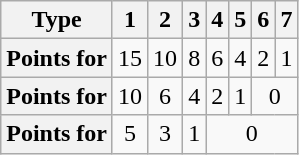<table class="wikitable plainrowheaders floatright" style="text-align: center">
<tr>
<th scope="col">Type</th>
<th scope="col">1</th>
<th scope="col">2</th>
<th scope="col">3</th>
<th scope="col">4</th>
<th scope="col">5</th>
<th scope="col">6</th>
<th scope="col">7</th>
</tr>
<tr>
<th scope="row" style="text-align:left;">Points for  </th>
<td>15</td>
<td>10</td>
<td>8</td>
<td>6</td>
<td>4</td>
<td>2</td>
<td>1</td>
</tr>
<tr>
<th scope="row" style="text-align:left;">Points for  </th>
<td>10</td>
<td>6</td>
<td>4</td>
<td>2</td>
<td>1</td>
<td colspan="2">0</td>
</tr>
<tr>
<th scope="row" style="text-align:left;">Points for  </th>
<td>5</td>
<td>3</td>
<td>1</td>
<td colspan="4">0</td>
</tr>
</table>
